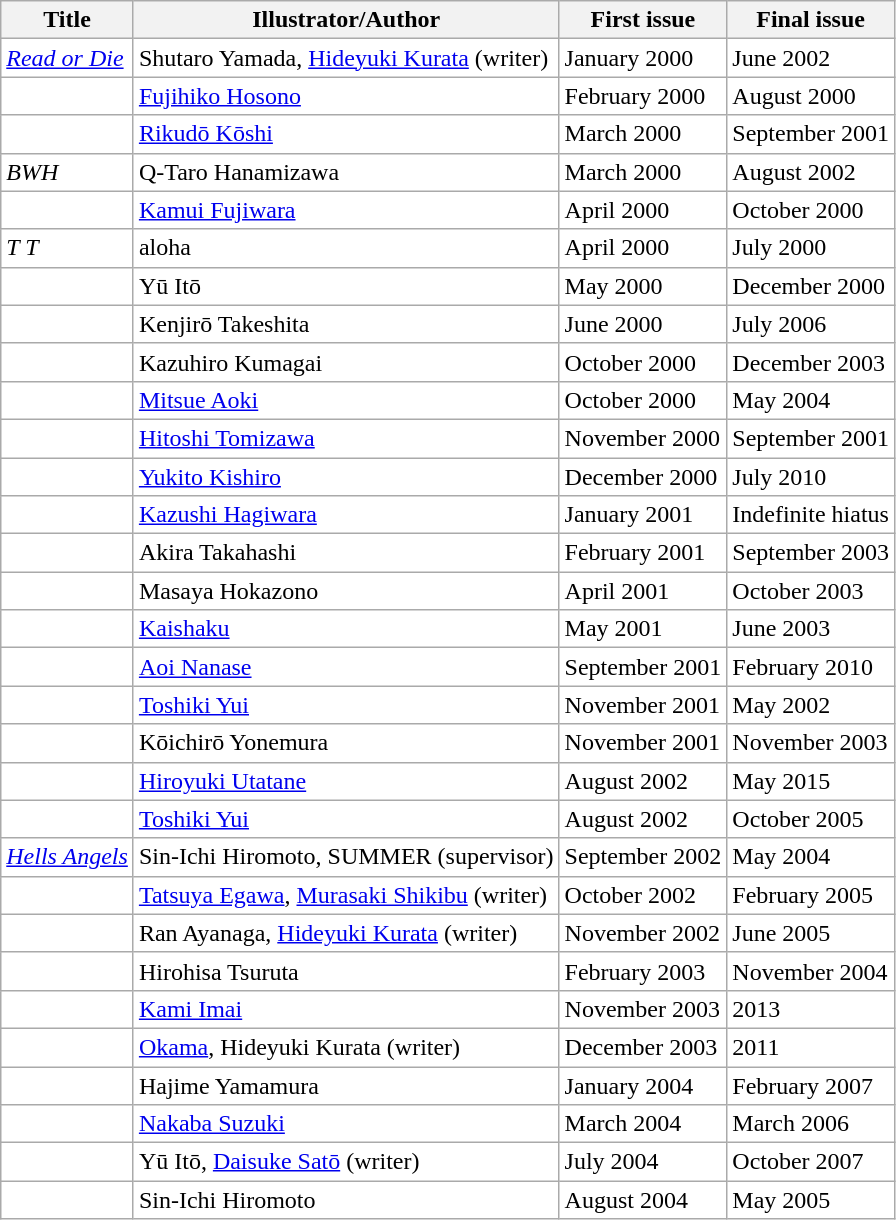<table class="wikitable sortable" style="background: #FFF;">
<tr>
<th>Title</th>
<th>Illustrator/Author</th>
<th>First issue</th>
<th>Final issue</th>
</tr>
<tr>
<td><em><a href='#'>Read or Die</a></em></td>
<td>Shutaro Yamada, <a href='#'>Hideyuki Kurata</a> (writer)</td>
<td>January 2000</td>
<td>June 2002</td>
</tr>
<tr>
<td></td>
<td><a href='#'>Fujihiko Hosono</a></td>
<td>February 2000</td>
<td>August 2000</td>
</tr>
<tr>
<td></td>
<td><a href='#'>Rikudō Kōshi</a></td>
<td>March 2000</td>
<td>September 2001</td>
</tr>
<tr>
<td><em>BWH</em></td>
<td>Q-Taro Hanamizawa</td>
<td>March 2000</td>
<td>August 2002</td>
</tr>
<tr>
<td></td>
<td><a href='#'>Kamui Fujiwara</a></td>
<td>April 2000</td>
<td>October 2000</td>
</tr>
<tr>
<td><em>T T</em></td>
<td>aloha</td>
<td>April 2000</td>
<td>July 2000</td>
</tr>
<tr>
<td></td>
<td>Yū Itō</td>
<td>May 2000</td>
<td>December 2000</td>
</tr>
<tr>
<td></td>
<td>Kenjirō Takeshita</td>
<td>June 2000</td>
<td>July 2006</td>
</tr>
<tr>
<td></td>
<td>Kazuhiro Kumagai</td>
<td>October 2000</td>
<td>December 2003</td>
</tr>
<tr>
<td></td>
<td><a href='#'>Mitsue Aoki</a></td>
<td>October 2000</td>
<td>May 2004</td>
</tr>
<tr>
<td></td>
<td><a href='#'>Hitoshi Tomizawa</a></td>
<td>November 2000</td>
<td>September 2001</td>
</tr>
<tr>
<td></td>
<td><a href='#'>Yukito Kishiro</a></td>
<td>December 2000</td>
<td>July 2010</td>
</tr>
<tr>
<td></td>
<td><a href='#'>Kazushi Hagiwara</a></td>
<td>January 2001</td>
<td>Indefinite hiatus</td>
</tr>
<tr>
<td></td>
<td>Akira Takahashi</td>
<td>February 2001</td>
<td>September 2003</td>
</tr>
<tr>
<td></td>
<td>Masaya Hokazono</td>
<td>April 2001</td>
<td>October 2003</td>
</tr>
<tr>
<td></td>
<td><a href='#'>Kaishaku</a></td>
<td>May 2001</td>
<td>June 2003</td>
</tr>
<tr>
<td></td>
<td><a href='#'>Aoi Nanase</a></td>
<td>September 2001</td>
<td>February 2010</td>
</tr>
<tr>
<td></td>
<td><a href='#'>Toshiki Yui</a></td>
<td>November 2001</td>
<td>May 2002</td>
</tr>
<tr>
<td></td>
<td>Kōichirō Yonemura</td>
<td>November 2001</td>
<td>November 2003</td>
</tr>
<tr>
<td></td>
<td><a href='#'>Hiroyuki Utatane</a></td>
<td>August 2002</td>
<td>May 2015</td>
</tr>
<tr>
<td></td>
<td><a href='#'>Toshiki Yui</a></td>
<td>August 2002</td>
<td>October 2005</td>
</tr>
<tr>
<td><em><a href='#'>Hells Angels</a></em></td>
<td>Sin-Ichi Hiromoto, SUMMER (supervisor)</td>
<td>September 2002</td>
<td>May 2004</td>
</tr>
<tr>
<td></td>
<td><a href='#'>Tatsuya Egawa</a>, <a href='#'>Murasaki Shikibu</a> (writer)</td>
<td>October 2002</td>
<td>February 2005</td>
</tr>
<tr>
<td></td>
<td>Ran Ayanaga, <a href='#'>Hideyuki Kurata</a> (writer)</td>
<td>November 2002</td>
<td>June 2005</td>
</tr>
<tr>
<td></td>
<td>Hirohisa Tsuruta</td>
<td>February 2003</td>
<td>November 2004</td>
</tr>
<tr>
<td></td>
<td><a href='#'>Kami Imai</a></td>
<td>November 2003</td>
<td>2013</td>
</tr>
<tr>
<td></td>
<td><a href='#'>Okama</a>, Hideyuki Kurata (writer)</td>
<td>December 2003</td>
<td>2011</td>
</tr>
<tr>
<td></td>
<td>Hajime Yamamura</td>
<td>January 2004</td>
<td>February 2007</td>
</tr>
<tr>
<td></td>
<td><a href='#'>Nakaba Suzuki</a></td>
<td>March 2004</td>
<td>March 2006</td>
</tr>
<tr>
<td></td>
<td>Yū Itō, <a href='#'>Daisuke Satō</a> (writer)</td>
<td>July 2004</td>
<td>October 2007</td>
</tr>
<tr>
<td></td>
<td>Sin-Ichi Hiromoto</td>
<td>August 2004</td>
<td>May 2005</td>
</tr>
</table>
